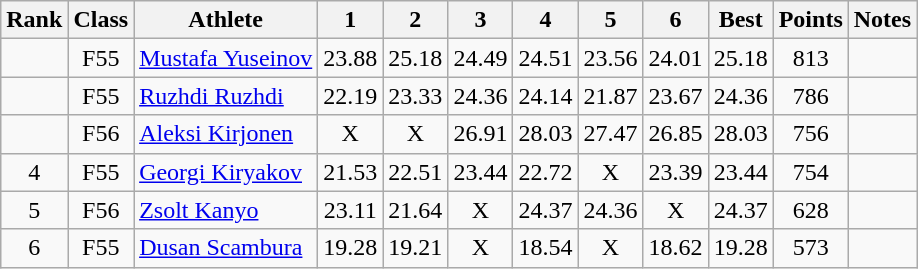<table class="wikitable sortable" style="text-align:center">
<tr>
<th>Rank</th>
<th>Class</th>
<th>Athlete</th>
<th>1</th>
<th>2</th>
<th>3</th>
<th>4</th>
<th>5</th>
<th>6</th>
<th>Best</th>
<th>Points</th>
<th>Notes</th>
</tr>
<tr>
<td></td>
<td>F55</td>
<td style="text-align:left"><a href='#'>Mustafa Yuseinov</a><br></td>
<td>23.88</td>
<td>25.18</td>
<td>24.49</td>
<td>24.51</td>
<td>23.56</td>
<td>24.01</td>
<td>25.18</td>
<td>813</td>
<td></td>
</tr>
<tr>
<td></td>
<td>F55</td>
<td style="text-align:left"><a href='#'>Ruzhdi Ruzhdi</a><br></td>
<td>22.19</td>
<td>23.33</td>
<td>24.36</td>
<td>24.14</td>
<td>21.87</td>
<td>23.67</td>
<td>24.36</td>
<td>786</td>
<td></td>
</tr>
<tr>
<td></td>
<td>F56</td>
<td style="text-align:left"><a href='#'>Aleksi Kirjonen</a><br></td>
<td>X</td>
<td>X</td>
<td>26.91</td>
<td>28.03</td>
<td>27.47</td>
<td>26.85</td>
<td>28.03</td>
<td>756</td>
<td></td>
</tr>
<tr>
<td>4</td>
<td>F55</td>
<td style="text-align:left"><a href='#'>Georgi Kiryakov</a><br></td>
<td>21.53</td>
<td>22.51</td>
<td>23.44</td>
<td>22.72</td>
<td>X</td>
<td>23.39</td>
<td>23.44</td>
<td>754</td>
<td></td>
</tr>
<tr>
<td>5</td>
<td>F56</td>
<td style="text-align:left"><a href='#'>Zsolt Kanyo</a><br></td>
<td>23.11</td>
<td>21.64</td>
<td>X</td>
<td>24.37</td>
<td>24.36</td>
<td>X</td>
<td>24.37</td>
<td>628</td>
<td></td>
</tr>
<tr>
<td>6</td>
<td>F55</td>
<td style="text-align:left"><a href='#'>Dusan Scambura</a><br></td>
<td>19.28</td>
<td>19.21</td>
<td>X</td>
<td>18.54</td>
<td>X</td>
<td>18.62</td>
<td>19.28</td>
<td>573</td>
<td></td>
</tr>
</table>
